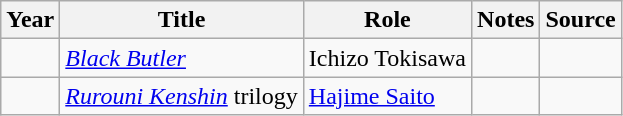<table class="wikitable sortable plainrowheaders">
<tr>
<th>Year</th>
<th>Title</th>
<th>Role</th>
<th class="unsortable">Notes</th>
<th class="unsortable">Source</th>
</tr>
<tr>
<td></td>
<td><em><a href='#'>Black Butler</a></em></td>
<td>Ichizo Tokisawa</td>
<td></td>
<td></td>
</tr>
<tr>
<td></td>
<td><em><a href='#'>Rurouni Kenshin</a></em> trilogy</td>
<td><a href='#'>Hajime Saito</a></td>
<td></td>
<td></td>
</tr>
</table>
